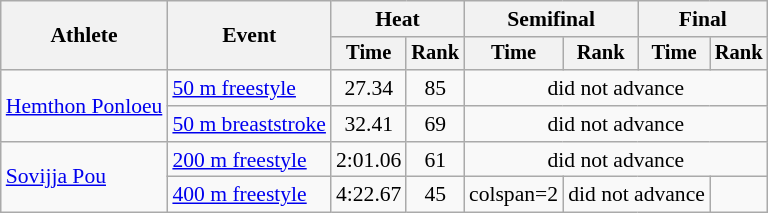<table class=wikitable style="font-size:90%">
<tr>
<th rowspan="2">Athlete</th>
<th rowspan="2">Event</th>
<th colspan="2">Heat</th>
<th colspan="2">Semifinal</th>
<th colspan="2">Final</th>
</tr>
<tr style="font-size:95%">
<th>Time</th>
<th>Rank</th>
<th>Time</th>
<th>Rank</th>
<th>Time</th>
<th>Rank</th>
</tr>
<tr align=center>
<td align=left rowspan=2><a href='#'>Hemthon Ponloeu</a></td>
<td align=left><a href='#'>50 m freestyle</a></td>
<td>27.34</td>
<td>85</td>
<td colspan=4>did not advance</td>
</tr>
<tr align=center>
<td align=left><a href='#'>50 m breaststroke</a></td>
<td>32.41</td>
<td>69</td>
<td colspan=4>did not advance</td>
</tr>
<tr align=center>
<td align=left rowspan=2><a href='#'>Sovijja Pou</a></td>
<td align=left><a href='#'>200 m freestyle</a></td>
<td>2:01.06</td>
<td>61</td>
<td colspan=4>did not advance</td>
</tr>
<tr align=center>
<td align=left><a href='#'>400 m freestyle</a></td>
<td>4:22.67</td>
<td>45</td>
<td>colspan=2 </td>
<td colspan=2>did not advance</td>
</tr>
</table>
